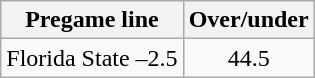<table class="wikitable">
<tr align="center">
<th style=>Pregame line</th>
<th style=>Over/under</th>
</tr>
<tr align="center">
<td>Florida State –2.5</td>
<td>44.5</td>
</tr>
</table>
